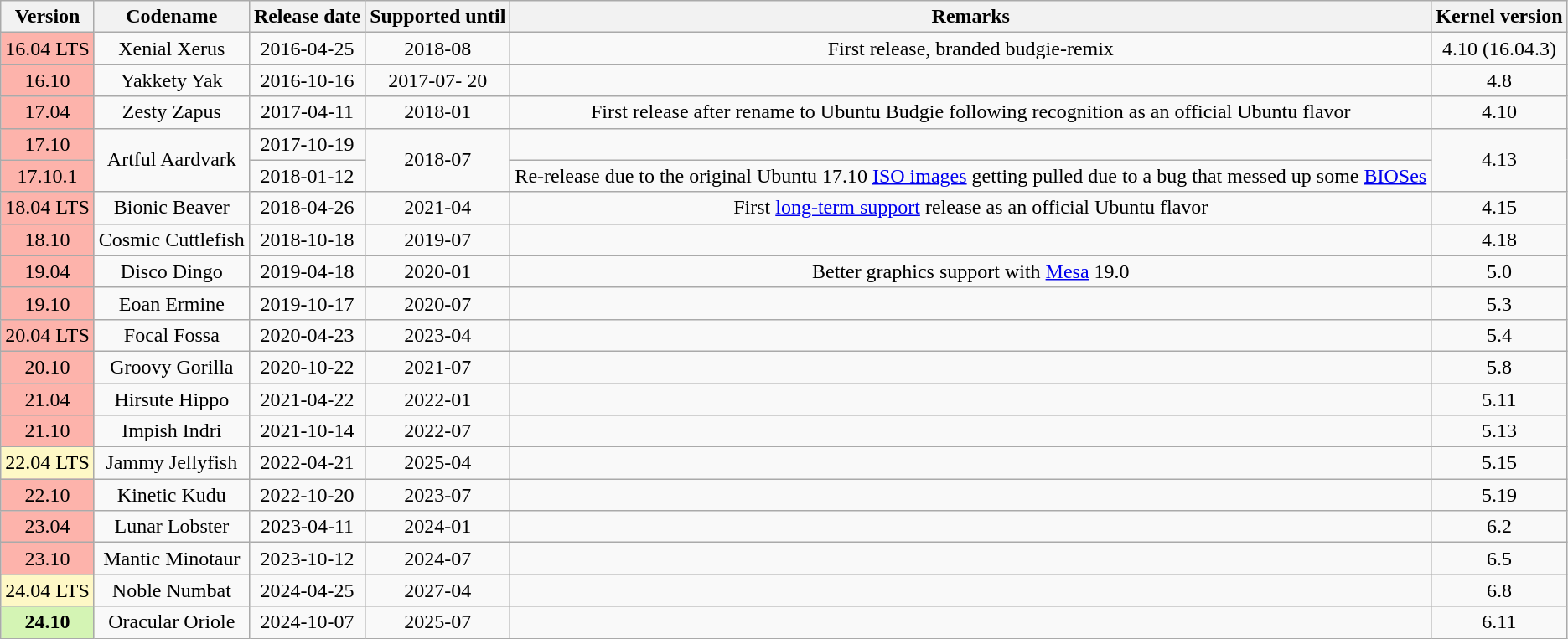<table class="wikitable sortable" style=text-align:center>
<tr>
<th>Version</th>
<th>Codename</th>
<th>Release date</th>
<th>Supported until</th>
<th>Remarks</th>
<th>Kernel version</th>
</tr>
<tr>
<td style=background:#fdb3ab>16.04 LTS</td>
<td>Xenial Xerus</td>
<td>2016-04-25</td>
<td>2018-08</td>
<td>First release, branded budgie-remix</td>
<td>4.10 (16.04.3)</td>
</tr>
<tr>
<td style=background:#fdb3ab>16.10</td>
<td>Yakkety Yak</td>
<td>2016-10-16</td>
<td>2017-07- 20</td>
<td></td>
<td>4.8</td>
</tr>
<tr>
<td style=background:#fdb3ab>17.04</td>
<td>Zesty Zapus</td>
<td>2017-04-11</td>
<td>2018-01</td>
<td>First release after rename to Ubuntu Budgie following recognition as an official Ubuntu flavor</td>
<td>4.10</td>
</tr>
<tr>
<td style=background:#fdb3ab>17.10</td>
<td rowspan=2>Artful Aardvark</td>
<td>2017-10-19</td>
<td rowspan=2>2018-07</td>
<td></td>
<td rowspan=2>4.13</td>
</tr>
<tr>
<td style=background:#fdb3ab>17.10.1</td>
<td>2018-01-12</td>
<td>Re-release due to the original Ubuntu 17.10 <a href='#'>ISO images</a> getting pulled due to a bug that messed up some <a href='#'>BIOSes</a></td>
</tr>
<tr>
<td style=background:#fdb3ab>18.04 LTS</td>
<td>Bionic Beaver</td>
<td>2018-04-26</td>
<td>2021-04</td>
<td>First <a href='#'>long-term support</a> release as an official Ubuntu flavor</td>
<td>4.15</td>
</tr>
<tr>
<td style=background:#fdb3ab>18.10</td>
<td>Cosmic Cuttlefish</td>
<td>2018-10-18</td>
<td>2019-07</td>
<td></td>
<td>4.18</td>
</tr>
<tr>
<td style=background:#fdb3ab>19.04</td>
<td>Disco Dingo</td>
<td>2019-04-18</td>
<td>2020-01</td>
<td>Better graphics support with <a href='#'>Mesa</a> 19.0</td>
<td>5.0</td>
</tr>
<tr>
<td style=background:#fdb3ab>19.10</td>
<td>Eoan Ermine</td>
<td>2019-10-17</td>
<td>2020-07</td>
<td></td>
<td>5.3</td>
</tr>
<tr>
<td style=background:#fdb3ab>20.04 LTS</td>
<td>Focal Fossa</td>
<td>2020-04-23</td>
<td>2023-04</td>
<td></td>
<td>5.4</td>
</tr>
<tr>
<td style=background:#fdb3ab>20.10</td>
<td>Groovy Gorilla</td>
<td>2020-10-22</td>
<td>2021-07</td>
<td></td>
<td>5.8</td>
</tr>
<tr>
<td style=background:#fdb3ab>21.04</td>
<td>Hirsute Hippo</td>
<td>2021-04-22</td>
<td>2022-01</td>
<td></td>
<td>5.11</td>
</tr>
<tr>
<td style=background:#fdb3ab>21.10</td>
<td>Impish Indri</td>
<td>2021-10-14</td>
<td>2022-07</td>
<td></td>
<td>5.13</td>
</tr>
<tr>
<td style=background:#fef8c6>22.04 LTS</td>
<td>Jammy Jellyfish</td>
<td>2022-04-21</td>
<td>2025-04</td>
<td></td>
<td>5.15</td>
</tr>
<tr>
<td style=background:#fdb3ab>22.10</td>
<td>Kinetic Kudu</td>
<td>2022-10-20</td>
<td>2023-07</td>
<td></td>
<td>5.19</td>
</tr>
<tr>
<td style=background:#fdb3ab>23.04</td>
<td>Lunar Lobster</td>
<td>2023-04-11</td>
<td>2024-01</td>
<td></td>
<td>6.2</td>
</tr>
<tr>
<td style=background:#fdb3ab>23.10</td>
<td>Mantic Minotaur</td>
<td>2023-10-12</td>
<td>2024-07</td>
<td></td>
<td>6.5</td>
</tr>
<tr>
<td style=background:#fef8c6>24.04 LTS</td>
<td>Noble Numbat</td>
<td>2024-04-25</td>
<td>2027-04</td>
<td></td>
<td>6.8</td>
</tr>
<tr>
<th style=background:#d4f4b4>24.10</th>
<td>Oracular Oriole</td>
<td>2024-10-07</td>
<td>2025-07</td>
<td></td>
<td>6.11</td>
</tr>
</table>
